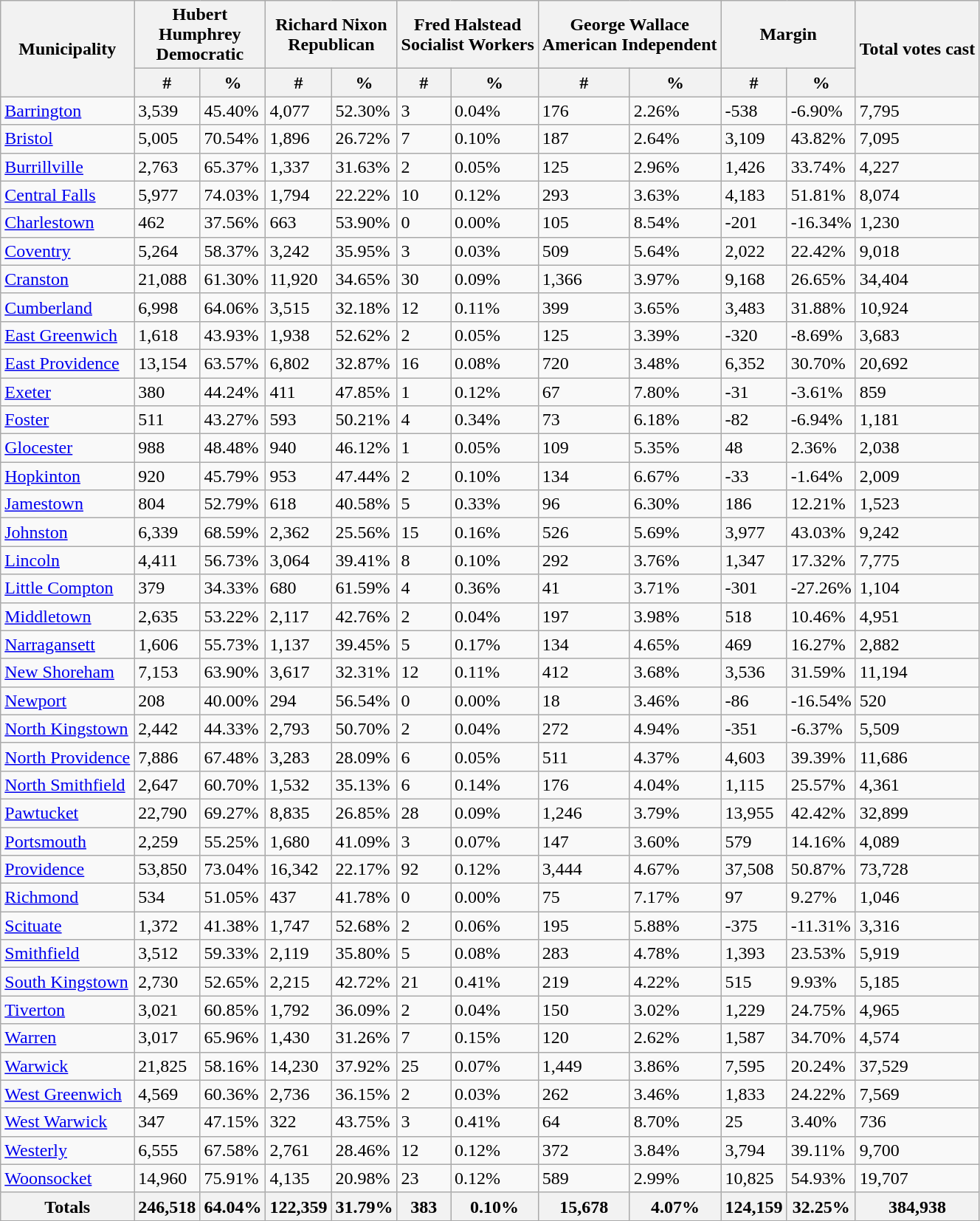<table class="wikitable sortable">
<tr>
<th rowspan="2"><strong>Municipality</strong></th>
<th colspan="2"><strong>Hubert</strong><br><strong>Humphrey</strong><br><strong>Democratic</strong></th>
<th colspan="2"><strong>Richard Nixon</strong><br><strong>Republican</strong></th>
<th colspan="2"><strong>Fred Halstead</strong><br><strong>Socialist</strong> <strong>Workers</strong></th>
<th colspan="2"><strong>George Wallace</strong><br><strong>American</strong> <strong>Independent</strong></th>
<th colspan="2">Margin</th>
<th rowspan="2"><strong>Total votes cast</strong></th>
</tr>
<tr>
<th><strong>#</strong></th>
<th><strong>%</strong></th>
<th><strong>#</strong></th>
<th><strong>%</strong></th>
<th><strong>#</strong></th>
<th><strong>%</strong></th>
<th><strong>#</strong></th>
<th><strong>%</strong></th>
<th>#</th>
<th>%</th>
</tr>
<tr>
<td><a href='#'>Barrington</a></td>
<td>3,539</td>
<td>45.40%</td>
<td>4,077</td>
<td>52.30%</td>
<td>3</td>
<td>0.04%</td>
<td>176</td>
<td>2.26%</td>
<td>-538</td>
<td>-6.90%</td>
<td>7,795</td>
</tr>
<tr>
<td><a href='#'>Bristol</a></td>
<td>5,005</td>
<td>70.54%</td>
<td>1,896</td>
<td>26.72%</td>
<td>7</td>
<td>0.10%</td>
<td>187</td>
<td>2.64%</td>
<td>3,109</td>
<td>43.82%</td>
<td>7,095</td>
</tr>
<tr>
<td><a href='#'>Burrillville</a></td>
<td>2,763</td>
<td>65.37%</td>
<td>1,337</td>
<td>31.63%</td>
<td>2</td>
<td>0.05%</td>
<td>125</td>
<td>2.96%</td>
<td>1,426</td>
<td>33.74%</td>
<td>4,227</td>
</tr>
<tr>
<td><a href='#'>Central Falls</a></td>
<td>5,977</td>
<td>74.03%</td>
<td>1,794</td>
<td>22.22%</td>
<td>10</td>
<td>0.12%</td>
<td>293</td>
<td>3.63%</td>
<td>4,183</td>
<td>51.81%</td>
<td>8,074</td>
</tr>
<tr>
<td><a href='#'>Charlestown</a></td>
<td>462</td>
<td>37.56%</td>
<td>663</td>
<td>53.90%</td>
<td>0</td>
<td>0.00%</td>
<td>105</td>
<td>8.54%</td>
<td>-201</td>
<td>-16.34%</td>
<td>1,230</td>
</tr>
<tr>
<td><a href='#'>Coventry</a></td>
<td>5,264</td>
<td>58.37%</td>
<td>3,242</td>
<td>35.95%</td>
<td>3</td>
<td>0.03%</td>
<td>509</td>
<td>5.64%</td>
<td>2,022</td>
<td>22.42%</td>
<td>9,018</td>
</tr>
<tr>
<td><a href='#'>Cranston</a></td>
<td>21,088</td>
<td>61.30%</td>
<td>11,920</td>
<td>34.65%</td>
<td>30</td>
<td>0.09%</td>
<td>1,366</td>
<td>3.97%</td>
<td>9,168</td>
<td>26.65%</td>
<td>34,404</td>
</tr>
<tr>
<td><a href='#'>Cumberland</a></td>
<td>6,998</td>
<td>64.06%</td>
<td>3,515</td>
<td>32.18%</td>
<td>12</td>
<td>0.11%</td>
<td>399</td>
<td>3.65%</td>
<td>3,483</td>
<td>31.88%</td>
<td>10,924</td>
</tr>
<tr>
<td><a href='#'>East Greenwich</a></td>
<td>1,618</td>
<td>43.93%</td>
<td>1,938</td>
<td>52.62%</td>
<td>2</td>
<td>0.05%</td>
<td>125</td>
<td>3.39%</td>
<td>-320</td>
<td>-8.69%</td>
<td>3,683</td>
</tr>
<tr>
<td><a href='#'>East Providence</a></td>
<td>13,154</td>
<td>63.57%</td>
<td>6,802</td>
<td>32.87%</td>
<td>16</td>
<td>0.08%</td>
<td>720</td>
<td>3.48%</td>
<td>6,352</td>
<td>30.70%</td>
<td>20,692</td>
</tr>
<tr>
<td><a href='#'>Exeter</a></td>
<td>380</td>
<td>44.24%</td>
<td>411</td>
<td>47.85%</td>
<td>1</td>
<td>0.12%</td>
<td>67</td>
<td>7.80%</td>
<td>-31</td>
<td>-3.61%</td>
<td>859</td>
</tr>
<tr>
<td><a href='#'>Foster</a></td>
<td>511</td>
<td>43.27%</td>
<td>593</td>
<td>50.21%</td>
<td>4</td>
<td>0.34%</td>
<td>73</td>
<td>6.18%</td>
<td>-82</td>
<td>-6.94%</td>
<td>1,181</td>
</tr>
<tr>
<td><a href='#'>Glocester</a></td>
<td>988</td>
<td>48.48%</td>
<td>940</td>
<td>46.12%</td>
<td>1</td>
<td>0.05%</td>
<td>109</td>
<td>5.35%</td>
<td>48</td>
<td>2.36%</td>
<td>2,038</td>
</tr>
<tr>
<td><a href='#'>Hopkinton</a></td>
<td>920</td>
<td>45.79%</td>
<td>953</td>
<td>47.44%</td>
<td>2</td>
<td>0.10%</td>
<td>134</td>
<td>6.67%</td>
<td>-33</td>
<td>-1.64%</td>
<td>2,009</td>
</tr>
<tr>
<td><a href='#'>Jamestown</a></td>
<td>804</td>
<td>52.79%</td>
<td>618</td>
<td>40.58%</td>
<td>5</td>
<td>0.33%</td>
<td>96</td>
<td>6.30%</td>
<td>186</td>
<td>12.21%</td>
<td>1,523</td>
</tr>
<tr>
<td><a href='#'>Johnston</a></td>
<td>6,339</td>
<td>68.59%</td>
<td>2,362</td>
<td>25.56%</td>
<td>15</td>
<td>0.16%</td>
<td>526</td>
<td>5.69%</td>
<td>3,977</td>
<td>43.03%</td>
<td>9,242</td>
</tr>
<tr>
<td><a href='#'>Lincoln</a></td>
<td>4,411</td>
<td>56.73%</td>
<td>3,064</td>
<td>39.41%</td>
<td>8</td>
<td>0.10%</td>
<td>292</td>
<td>3.76%</td>
<td>1,347</td>
<td>17.32%</td>
<td>7,775</td>
</tr>
<tr>
<td><a href='#'>Little Compton</a></td>
<td>379</td>
<td>34.33%</td>
<td>680</td>
<td>61.59%</td>
<td>4</td>
<td>0.36%</td>
<td>41</td>
<td>3.71%</td>
<td>-301</td>
<td>-27.26%</td>
<td>1,104</td>
</tr>
<tr>
<td><a href='#'>Middletown</a></td>
<td>2,635</td>
<td>53.22%</td>
<td>2,117</td>
<td>42.76%</td>
<td>2</td>
<td>0.04%</td>
<td>197</td>
<td>3.98%</td>
<td>518</td>
<td>10.46%</td>
<td>4,951</td>
</tr>
<tr>
<td><a href='#'>Narragansett</a></td>
<td>1,606</td>
<td>55.73%</td>
<td>1,137</td>
<td>39.45%</td>
<td>5</td>
<td>0.17%</td>
<td>134</td>
<td>4.65%</td>
<td>469</td>
<td>16.27%</td>
<td>2,882</td>
</tr>
<tr>
<td><a href='#'>New Shoreham</a></td>
<td>7,153</td>
<td>63.90%</td>
<td>3,617</td>
<td>32.31%</td>
<td>12</td>
<td>0.11%</td>
<td>412</td>
<td>3.68%</td>
<td>3,536</td>
<td>31.59%</td>
<td>11,194</td>
</tr>
<tr>
<td><a href='#'>Newport</a></td>
<td>208</td>
<td>40.00%</td>
<td>294</td>
<td>56.54%</td>
<td>0</td>
<td>0.00%</td>
<td>18</td>
<td>3.46%</td>
<td>-86</td>
<td>-16.54%</td>
<td>520</td>
</tr>
<tr>
<td><a href='#'>North Kingstown</a></td>
<td>2,442</td>
<td>44.33%</td>
<td>2,793</td>
<td>50.70%</td>
<td>2</td>
<td>0.04%</td>
<td>272</td>
<td>4.94%</td>
<td>-351</td>
<td>-6.37%</td>
<td>5,509</td>
</tr>
<tr>
<td><a href='#'>North Providence</a></td>
<td>7,886</td>
<td>67.48%</td>
<td>3,283</td>
<td>28.09%</td>
<td>6</td>
<td>0.05%</td>
<td>511</td>
<td>4.37%</td>
<td>4,603</td>
<td>39.39%</td>
<td>11,686</td>
</tr>
<tr>
<td><a href='#'>North Smithfield</a></td>
<td>2,647</td>
<td>60.70%</td>
<td>1,532</td>
<td>35.13%</td>
<td>6</td>
<td>0.14%</td>
<td>176</td>
<td>4.04%</td>
<td>1,115</td>
<td>25.57%</td>
<td>4,361</td>
</tr>
<tr>
<td><a href='#'>Pawtucket</a></td>
<td>22,790</td>
<td>69.27%</td>
<td>8,835</td>
<td>26.85%</td>
<td>28</td>
<td>0.09%</td>
<td>1,246</td>
<td>3.79%</td>
<td>13,955</td>
<td>42.42%</td>
<td>32,899</td>
</tr>
<tr>
<td><a href='#'>Portsmouth</a></td>
<td>2,259</td>
<td>55.25%</td>
<td>1,680</td>
<td>41.09%</td>
<td>3</td>
<td>0.07%</td>
<td>147</td>
<td>3.60%</td>
<td>579</td>
<td>14.16%</td>
<td>4,089</td>
</tr>
<tr>
<td><a href='#'>Providence</a></td>
<td>53,850</td>
<td>73.04%</td>
<td>16,342</td>
<td>22.17%</td>
<td>92</td>
<td>0.12%</td>
<td>3,444</td>
<td>4.67%</td>
<td>37,508</td>
<td>50.87%</td>
<td>73,728</td>
</tr>
<tr>
<td><a href='#'>Richmond</a></td>
<td>534</td>
<td>51.05%</td>
<td>437</td>
<td>41.78%</td>
<td>0</td>
<td>0.00%</td>
<td>75</td>
<td>7.17%</td>
<td>97</td>
<td>9.27%</td>
<td>1,046</td>
</tr>
<tr>
<td><a href='#'>Scituate</a></td>
<td>1,372</td>
<td>41.38%</td>
<td>1,747</td>
<td>52.68%</td>
<td>2</td>
<td>0.06%</td>
<td>195</td>
<td>5.88%</td>
<td>-375</td>
<td>-11.31%</td>
<td>3,316</td>
</tr>
<tr>
<td><a href='#'>Smithfield</a></td>
<td>3,512</td>
<td>59.33%</td>
<td>2,119</td>
<td>35.80%</td>
<td>5</td>
<td>0.08%</td>
<td>283</td>
<td>4.78%</td>
<td>1,393</td>
<td>23.53%</td>
<td>5,919</td>
</tr>
<tr>
<td><a href='#'>South Kingstown</a></td>
<td>2,730</td>
<td>52.65%</td>
<td>2,215</td>
<td>42.72%</td>
<td>21</td>
<td>0.41%</td>
<td>219</td>
<td>4.22%</td>
<td>515</td>
<td>9.93%</td>
<td>5,185</td>
</tr>
<tr>
<td><a href='#'>Tiverton</a></td>
<td>3,021</td>
<td>60.85%</td>
<td>1,792</td>
<td>36.09%</td>
<td>2</td>
<td>0.04%</td>
<td>150</td>
<td>3.02%</td>
<td>1,229</td>
<td>24.75%</td>
<td>4,965</td>
</tr>
<tr>
<td><a href='#'>Warren</a></td>
<td>3,017</td>
<td>65.96%</td>
<td>1,430</td>
<td>31.26%</td>
<td>7</td>
<td>0.15%</td>
<td>120</td>
<td>2.62%</td>
<td>1,587</td>
<td>34.70%</td>
<td>4,574</td>
</tr>
<tr>
<td><a href='#'>Warwick</a></td>
<td>21,825</td>
<td>58.16%</td>
<td>14,230</td>
<td>37.92%</td>
<td>25</td>
<td>0.07%</td>
<td>1,449</td>
<td>3.86%</td>
<td>7,595</td>
<td>20.24%</td>
<td>37,529</td>
</tr>
<tr>
<td><a href='#'>West Greenwich</a></td>
<td>4,569</td>
<td>60.36%</td>
<td>2,736</td>
<td>36.15%</td>
<td>2</td>
<td>0.03%</td>
<td>262</td>
<td>3.46%</td>
<td>1,833</td>
<td>24.22%</td>
<td>7,569</td>
</tr>
<tr>
<td><a href='#'>West Warwick</a></td>
<td>347</td>
<td>47.15%</td>
<td>322</td>
<td>43.75%</td>
<td>3</td>
<td>0.41%</td>
<td>64</td>
<td>8.70%</td>
<td>25</td>
<td>3.40%</td>
<td>736</td>
</tr>
<tr>
<td><a href='#'>Westerly</a></td>
<td>6,555</td>
<td>67.58%</td>
<td>2,761</td>
<td>28.46%</td>
<td>12</td>
<td>0.12%</td>
<td>372</td>
<td>3.84%</td>
<td>3,794</td>
<td>39.11%</td>
<td>9,700</td>
</tr>
<tr>
<td><a href='#'>Woonsocket</a></td>
<td>14,960</td>
<td>75.91%</td>
<td>4,135</td>
<td>20.98%</td>
<td>23</td>
<td>0.12%</td>
<td>589</td>
<td>2.99%</td>
<td>10,825</td>
<td>54.93%</td>
<td>19,707</td>
</tr>
<tr>
<th>Totals</th>
<th>246,518</th>
<th>64.04%</th>
<th>122,359</th>
<th>31.79%</th>
<th>383</th>
<th>0.10%</th>
<th>15,678</th>
<th>4.07%</th>
<th>124,159</th>
<th>32.25%</th>
<th>384,938</th>
</tr>
</table>
